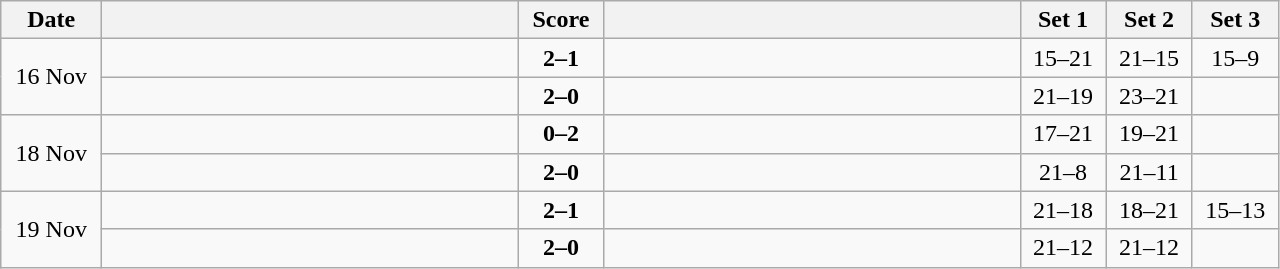<table class="wikitable" style="text-align: center;">
<tr>
<th width="60">Date</th>
<th align="right" width="270"></th>
<th width="50">Score</th>
<th align="left" width="270"></th>
<th width="50">Set 1</th>
<th width="50">Set 2</th>
<th width="50">Set 3</th>
</tr>
<tr>
<td rowspan=2>16 Nov</td>
<td align=left><strong></strong></td>
<td align=center><strong>2–1</strong></td>
<td align=left></td>
<td>15–21</td>
<td>21–15</td>
<td>15–9</td>
</tr>
<tr>
<td align=left><strong></strong></td>
<td align=center><strong>2–0</strong></td>
<td align=left></td>
<td>21–19</td>
<td>23–21</td>
<td></td>
</tr>
<tr>
<td rowspan=2>18 Nov</td>
<td align=left></td>
<td align=center><strong>0–2</strong></td>
<td align=left><strong></strong></td>
<td>17–21</td>
<td>19–21</td>
<td></td>
</tr>
<tr>
<td align=left><strong></strong></td>
<td align=center><strong>2–0</strong></td>
<td align=left></td>
<td>21–8</td>
<td>21–11</td>
<td></td>
</tr>
<tr>
<td rowspan=2>19 Nov</td>
<td align=left><strong></strong></td>
<td align=center><strong>2–1</strong></td>
<td align=left></td>
<td>21–18</td>
<td>18–21</td>
<td>15–13</td>
</tr>
<tr>
<td align=left><strong></strong></td>
<td align=center><strong>2–0</strong></td>
<td align=left></td>
<td>21–12</td>
<td>21–12</td>
<td></td>
</tr>
</table>
